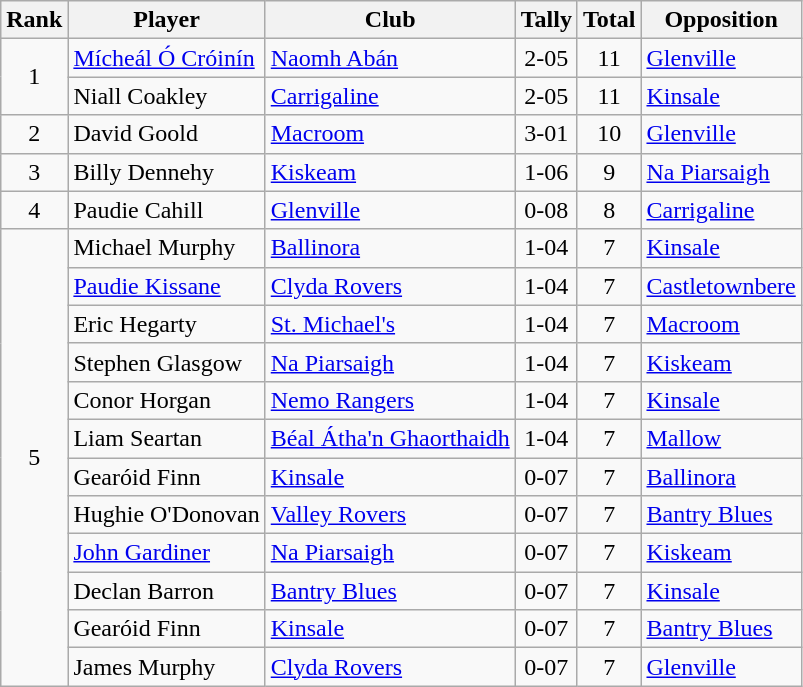<table class="wikitable">
<tr>
<th>Rank</th>
<th>Player</th>
<th>Club</th>
<th>Tally</th>
<th>Total</th>
<th>Opposition</th>
</tr>
<tr>
<td rowspan="2" style="text-align:center;">1</td>
<td><a href='#'>Mícheál Ó Cróinín</a></td>
<td><a href='#'>Naomh Abán</a></td>
<td align=center>2-05</td>
<td align=center>11</td>
<td><a href='#'>Glenville</a></td>
</tr>
<tr>
<td>Niall Coakley</td>
<td><a href='#'>Carrigaline</a></td>
<td align=center>2-05</td>
<td align=center>11</td>
<td><a href='#'>Kinsale</a></td>
</tr>
<tr>
<td rowspan="1" style="text-align:center;">2</td>
<td>David Goold</td>
<td><a href='#'>Macroom</a></td>
<td align=center>3-01</td>
<td align=center>10</td>
<td><a href='#'>Glenville</a></td>
</tr>
<tr>
<td rowspan="1" style="text-align:center;">3</td>
<td>Billy Dennehy</td>
<td><a href='#'>Kiskeam</a></td>
<td align=center>1-06</td>
<td align=center>9</td>
<td><a href='#'>Na Piarsaigh</a></td>
</tr>
<tr>
<td rowspan="1" style="text-align:center;">4</td>
<td>Paudie Cahill</td>
<td><a href='#'>Glenville</a></td>
<td align=center>0-08</td>
<td align=center>8</td>
<td><a href='#'>Carrigaline</a></td>
</tr>
<tr>
<td rowspan="12" style="text-align:center;">5</td>
<td>Michael Murphy</td>
<td><a href='#'>Ballinora</a></td>
<td align=center>1-04</td>
<td align=center>7</td>
<td><a href='#'>Kinsale</a></td>
</tr>
<tr>
<td><a href='#'>Paudie Kissane</a></td>
<td><a href='#'>Clyda Rovers</a></td>
<td align=center>1-04</td>
<td align=center>7</td>
<td><a href='#'>Castletownbere</a></td>
</tr>
<tr>
<td>Eric Hegarty</td>
<td><a href='#'>St. Michael's</a></td>
<td align=center>1-04</td>
<td align=center>7</td>
<td><a href='#'>Macroom</a></td>
</tr>
<tr>
<td>Stephen Glasgow</td>
<td><a href='#'>Na Piarsaigh</a></td>
<td align=center>1-04</td>
<td align=center>7</td>
<td><a href='#'>Kiskeam</a></td>
</tr>
<tr>
<td>Conor Horgan</td>
<td><a href='#'>Nemo Rangers</a></td>
<td align=center>1-04</td>
<td align=center>7</td>
<td><a href='#'>Kinsale</a></td>
</tr>
<tr>
<td>Liam Seartan</td>
<td><a href='#'>Béal Átha'n Ghaorthaidh</a></td>
<td align=center>1-04</td>
<td align=center>7</td>
<td><a href='#'>Mallow</a></td>
</tr>
<tr>
<td>Gearóid Finn</td>
<td><a href='#'>Kinsale</a></td>
<td align=center>0-07</td>
<td align=center>7</td>
<td><a href='#'>Ballinora</a></td>
</tr>
<tr>
<td>Hughie O'Donovan</td>
<td><a href='#'>Valley Rovers</a></td>
<td align=center>0-07</td>
<td align=center>7</td>
<td><a href='#'>Bantry Blues</a></td>
</tr>
<tr>
<td><a href='#'>John Gardiner</a></td>
<td><a href='#'>Na Piarsaigh</a></td>
<td align=center>0-07</td>
<td align=center>7</td>
<td><a href='#'>Kiskeam</a></td>
</tr>
<tr>
<td>Declan Barron</td>
<td><a href='#'>Bantry Blues</a></td>
<td align=center>0-07</td>
<td align=center>7</td>
<td><a href='#'>Kinsale</a></td>
</tr>
<tr>
<td>Gearóid Finn</td>
<td><a href='#'>Kinsale</a></td>
<td align=center>0-07</td>
<td align=center>7</td>
<td><a href='#'>Bantry Blues</a></td>
</tr>
<tr>
<td>James Murphy</td>
<td><a href='#'>Clyda Rovers</a></td>
<td align=center>0-07</td>
<td align=center>7</td>
<td><a href='#'>Glenville</a></td>
</tr>
</table>
